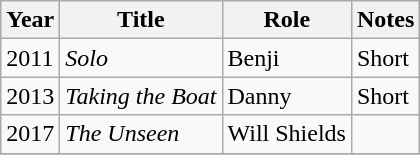<table class="wikitable sortable">
<tr>
<th>Year</th>
<th>Title</th>
<th>Role</th>
<th>Notes</th>
</tr>
<tr>
<td>2011</td>
<td><em>Solo</em></td>
<td>Benji</td>
<td>Short</td>
</tr>
<tr>
<td>2013</td>
<td><em>Taking the Boat</em></td>
<td>Danny</td>
<td>Short</td>
</tr>
<tr>
<td>2017</td>
<td><em>The Unseen</em></td>
<td>Will Shields</td>
<td></td>
</tr>
<tr>
</tr>
</table>
